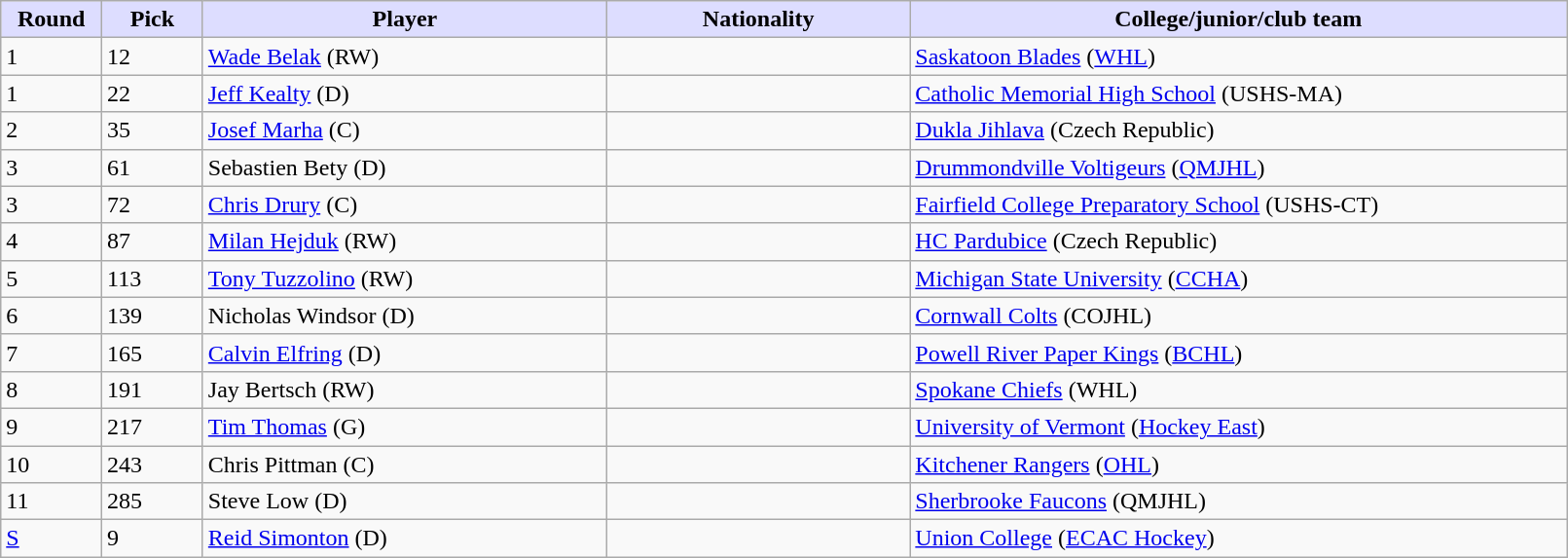<table class="wikitable">
<tr>
<th style="background:#ddf; width:5%;">Round</th>
<th style="background:#ddf; width:5%;">Pick</th>
<th style="background:#ddf; width:20%;">Player</th>
<th style="background:#ddf; width:15%;">Nationality</th>
<th style="background:#ddf; width:32.5%;">College/junior/club team</th>
</tr>
<tr>
<td>1</td>
<td>12</td>
<td><a href='#'>Wade Belak</a> (RW)</td>
<td></td>
<td><a href='#'>Saskatoon Blades</a> (<a href='#'>WHL</a>)</td>
</tr>
<tr>
<td>1</td>
<td>22</td>
<td><a href='#'>Jeff Kealty</a> (D)</td>
<td></td>
<td><a href='#'>Catholic Memorial High School</a> (USHS-MA)</td>
</tr>
<tr>
<td>2</td>
<td>35</td>
<td><a href='#'>Josef Marha</a> (C)</td>
<td></td>
<td><a href='#'>Dukla Jihlava</a> (Czech Republic)</td>
</tr>
<tr>
<td>3</td>
<td>61</td>
<td>Sebastien Bety (D)</td>
<td></td>
<td><a href='#'>Drummondville Voltigeurs</a> (<a href='#'>QMJHL</a>)</td>
</tr>
<tr>
<td>3</td>
<td>72</td>
<td><a href='#'>Chris Drury</a> (C)</td>
<td></td>
<td><a href='#'>Fairfield College Preparatory School</a> (USHS-CT)</td>
</tr>
<tr>
<td>4</td>
<td>87</td>
<td><a href='#'>Milan Hejduk</a> (RW)</td>
<td></td>
<td><a href='#'>HC Pardubice</a> (Czech Republic)</td>
</tr>
<tr>
<td>5</td>
<td>113</td>
<td><a href='#'>Tony Tuzzolino</a> (RW)</td>
<td></td>
<td><a href='#'>Michigan State University</a> (<a href='#'>CCHA</a>)</td>
</tr>
<tr>
<td>6</td>
<td>139</td>
<td>Nicholas Windsor (D)</td>
<td></td>
<td><a href='#'>Cornwall Colts</a> (COJHL)</td>
</tr>
<tr>
<td>7</td>
<td>165</td>
<td><a href='#'>Calvin Elfring</a> (D)</td>
<td></td>
<td><a href='#'>Powell River Paper Kings</a> (<a href='#'>BCHL</a>)</td>
</tr>
<tr>
<td>8</td>
<td>191</td>
<td>Jay Bertsch (RW)</td>
<td></td>
<td><a href='#'>Spokane Chiefs</a> (WHL)</td>
</tr>
<tr>
<td>9</td>
<td>217</td>
<td><a href='#'>Tim Thomas</a> (G)</td>
<td></td>
<td><a href='#'>University of Vermont</a> (<a href='#'>Hockey East</a>)</td>
</tr>
<tr>
<td>10</td>
<td>243</td>
<td>Chris Pittman (C)</td>
<td></td>
<td><a href='#'>Kitchener Rangers</a> (<a href='#'>OHL</a>)</td>
</tr>
<tr>
<td>11</td>
<td>285</td>
<td>Steve Low (D)</td>
<td></td>
<td><a href='#'>Sherbrooke Faucons</a> (QMJHL)</td>
</tr>
<tr>
<td><a href='#'>S</a></td>
<td>9</td>
<td><a href='#'>Reid Simonton</a> (D)</td>
<td></td>
<td><a href='#'>Union College</a> (<a href='#'>ECAC Hockey</a>)</td>
</tr>
</table>
